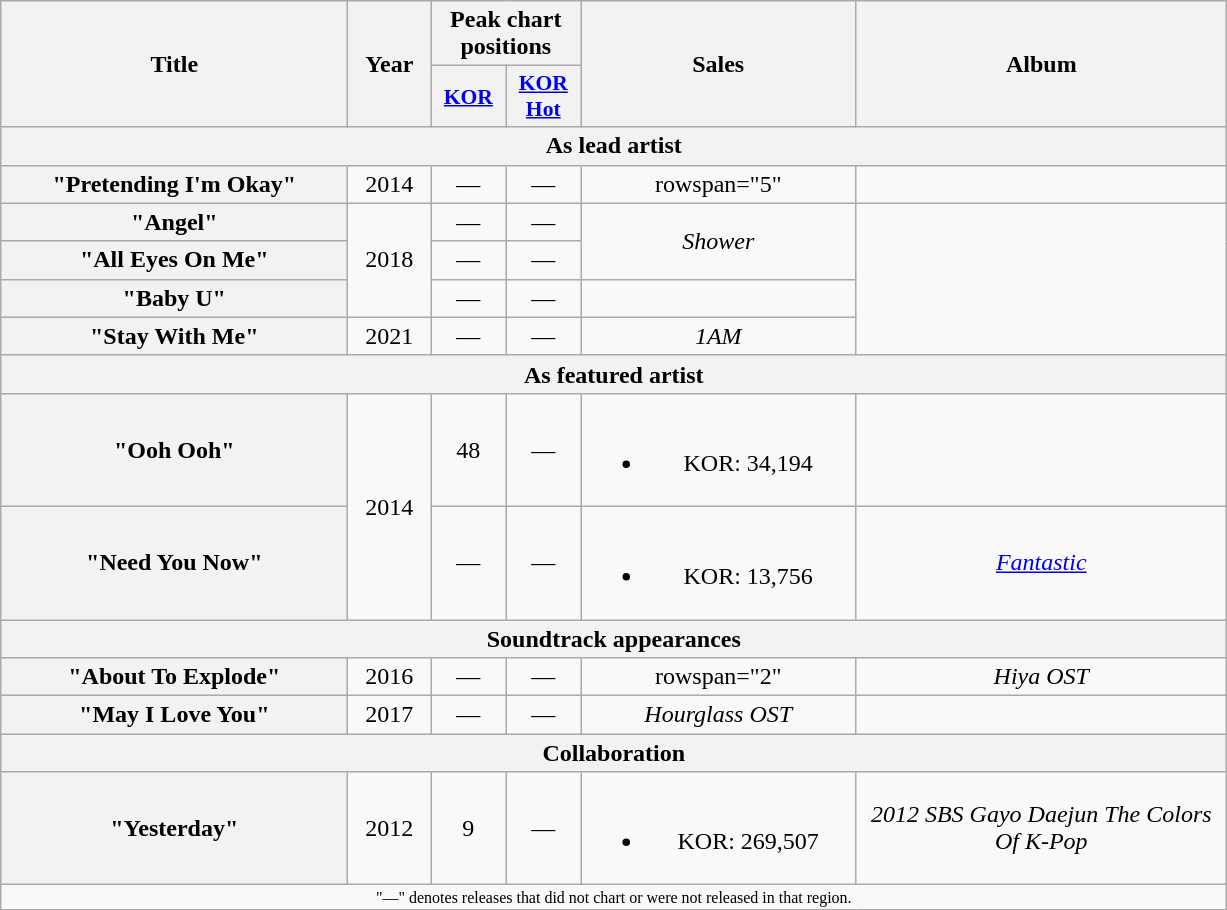<table class="wikitable plainrowheaders" style="text-align:center">
<tr>
<th rowspan="2" scope="col" style="width:14em">Title</th>
<th rowspan="2" scope="col" style="width:3em">Year</th>
<th colspan="2" scope="col">Peak chart positions</th>
<th rowspan="2" scope="col" style="width:11em">Sales<br></th>
<th rowspan="2" scope="col" style="width:15em">Album</th>
</tr>
<tr>
<th scope="col" style="width:3em;font-size:90%"><a href='#'>KOR</a><br></th>
<th scope="col" style="width:3em;font-size:90%"><a href='#'>KOR Hot</a><br></th>
</tr>
<tr>
<th colspan="6">As lead artist</th>
</tr>
<tr>
<th scope="row">"Pretending I'm Okay"</th>
<td>2014</td>
<td>—</td>
<td>—</td>
<td>rowspan="5" </td>
<td></td>
</tr>
<tr>
<th scope="row">"Angel"</th>
<td rowspan="3">2018</td>
<td>—</td>
<td>—</td>
<td rowspan="2"><em>Shower</em></td>
</tr>
<tr>
<th scope="row">"All Eyes On Me"</th>
<td>—</td>
<td>—</td>
</tr>
<tr>
<th scope="row">"Baby U"</th>
<td>—</td>
<td>—</td>
<td></td>
</tr>
<tr>
<th scope="row">"Stay With Me"</th>
<td>2021</td>
<td>—</td>
<td>—</td>
<td><em>1AM</em></td>
</tr>
<tr>
<th colspan="6">As featured artist</th>
</tr>
<tr>
<th scope="row">"Ooh Ooh"<br></th>
<td rowspan="2">2014</td>
<td>48</td>
<td>—</td>
<td><br><ul><li>KOR: 34,194</li></ul></td>
<td></td>
</tr>
<tr>
<th scope="row">"Need You Now"<br></th>
<td>—</td>
<td>—</td>
<td><br><ul><li>KOR: 13,756</li></ul></td>
<td><em><a href='#'>Fantastic</a></em></td>
</tr>
<tr>
<th colspan="6">Soundtrack appearances</th>
</tr>
<tr>
<th scope="row">"About To Explode"<br></th>
<td>2016</td>
<td>—</td>
<td>—</td>
<td>rowspan="2" </td>
<td><em>Hiya OST</em></td>
</tr>
<tr>
<th scope="row">"May I Love You"</th>
<td>2017</td>
<td>—</td>
<td>—</td>
<td><em>Hourglass OST</em></td>
</tr>
<tr>
<th colspan="6">Collaboration</th>
</tr>
<tr>
<th scope="row">"Yesterday"<br></th>
<td>2012</td>
<td>9</td>
<td>—</td>
<td><br><ul><li>KOR: 269,507</li></ul></td>
<td><em>2012 SBS Gayo Daejun The Colors Of K-Pop</em></td>
</tr>
<tr>
<td colspan="6" style="font-size:8pt">"—" denotes releases that did not chart or were not released in that region.</td>
</tr>
</table>
